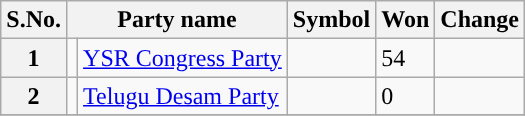<table CLASS="sortable wikitable">
<tr>
<th>S.No.</th>
<th colspan=2>Party name</th>
<th>Symbol</th>
<th>Won</th>
<th>Change</th>
</tr>
<tr>
<th>1</th>
<td></td>
<td><a href='#'>YSR Congress Party</a></td>
<td></td>
<td>54</td>
<td></td>
</tr>
<tr>
<th>2</th>
<td></td>
<td><a href='#'>Telugu Desam Party</a></td>
<td></td>
<td>0</td>
<td></td>
</tr>
<tr>
</tr>
</table>
